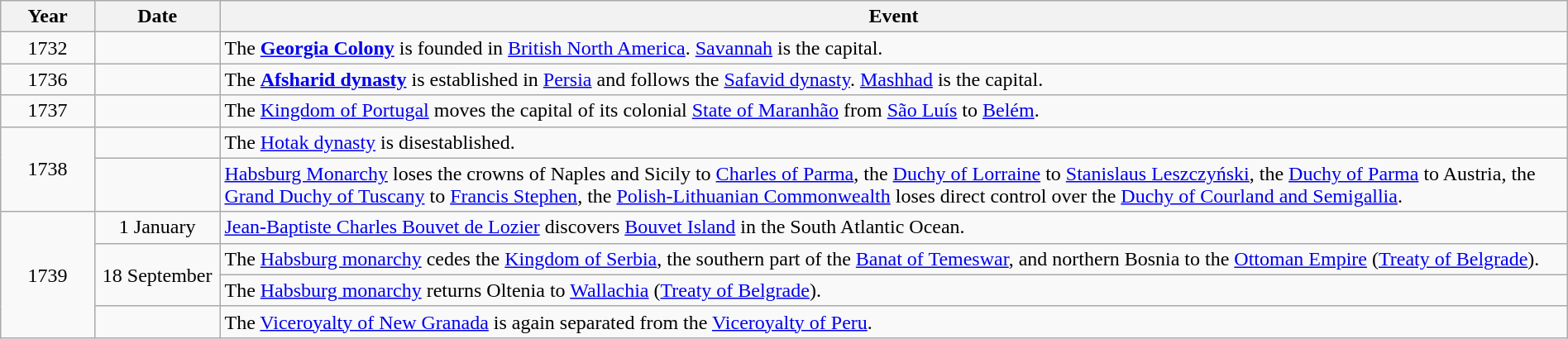<table class=wikitable style="width:100%;">
<tr>
<th style="width:6%">Year</th>
<th style="width:8%">Date</th>
<th style="width:86%">Event</th>
</tr>
<tr>
<td align=center>1732</td>
<td></td>
<td>The <strong><a href='#'>Georgia Colony</a></strong> is founded in <a href='#'>British North America</a>. <a href='#'>Savannah</a> is the capital.</td>
</tr>
<tr>
<td align=center>1736</td>
<td></td>
<td>The <strong><a href='#'>Afsharid dynasty</a></strong> is established in <a href='#'>Persia</a> and follows the <a href='#'>Safavid dynasty</a>. <a href='#'>Mashhad</a> is the capital.</td>
</tr>
<tr>
<td align=center>1737</td>
<td></td>
<td>The <a href='#'>Kingdom of Portugal</a> moves the capital of its colonial <a href='#'>State of Maranhão</a> from <a href='#'>São Luís</a> to <a href='#'>Belém</a>.</td>
</tr>
<tr>
<td rowspan="2" align="center">1738</td>
<td></td>
<td>The <a href='#'>Hotak dynasty</a> is disestablished.</td>
</tr>
<tr>
<td></td>
<td><a href='#'>Habsburg Monarchy</a> loses the crowns of Naples and Sicily to <a href='#'>Charles of Parma</a>, the <a href='#'>Duchy of Lorraine</a> to <a href='#'>Stanislaus Leszczyński</a>, the <a href='#'>Duchy of Parma</a> to Austria, the <a href='#'>Grand Duchy of Tuscany</a> to <a href='#'>Francis Stephen</a>, the <a href='#'>Polish-Lithuanian Commonwealth</a> loses direct control over the <a href='#'>Duchy of Courland and Semigallia</a>.</td>
</tr>
<tr>
<td rowspan=4 align=center>1739</td>
<td align=center>1 January</td>
<td><a href='#'>Jean-Baptiste Charles Bouvet de Lozier</a> discovers <a href='#'>Bouvet Island</a> in the South Atlantic Ocean.</td>
</tr>
<tr>
<td rowspan=2 align=center>18 September</td>
<td>The <a href='#'>Habsburg monarchy</a> cedes the <a href='#'>Kingdom of Serbia</a>, the southern part of the <a href='#'>Banat of Temeswar</a>, and northern Bosnia to the <a href='#'>Ottoman Empire</a> (<a href='#'>Treaty of Belgrade</a>).</td>
</tr>
<tr>
<td>The <a href='#'>Habsburg monarchy</a> returns Oltenia to <a href='#'>Wallachia</a> (<a href='#'>Treaty of Belgrade</a>).</td>
</tr>
<tr>
<td></td>
<td>The <a href='#'>Viceroyalty of New Granada</a> is again separated from the <a href='#'>Viceroyalty of Peru</a>.</td>
</tr>
</table>
